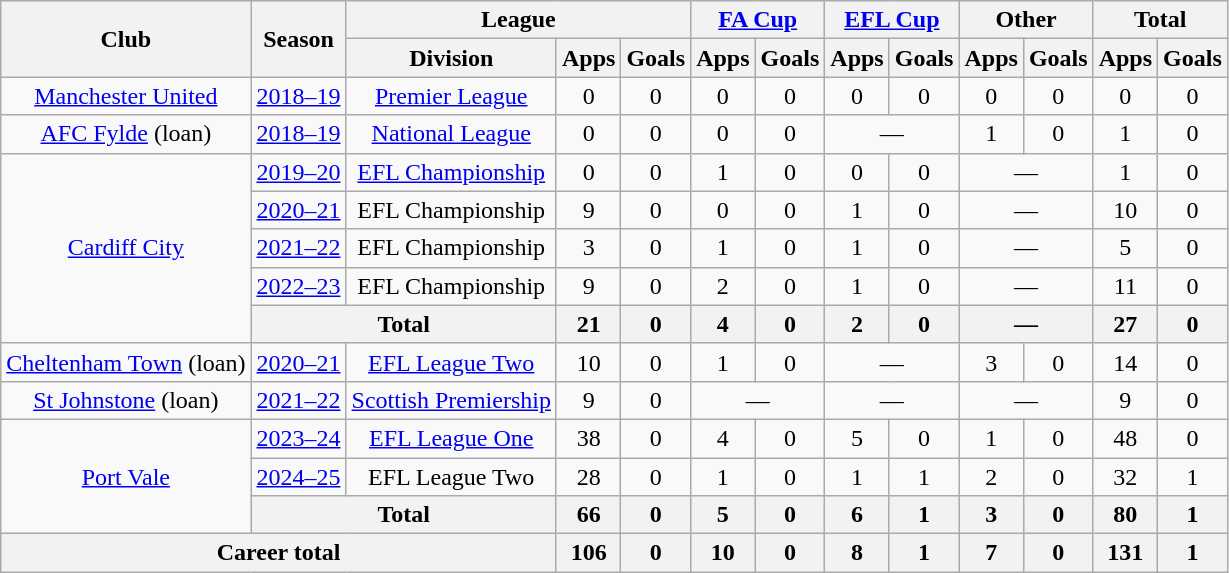<table class="wikitable" style="text-align:center">
<tr>
<th rowspan=2>Club</th>
<th rowspan=2>Season</th>
<th colspan=3>League</th>
<th colspan=2><a href='#'>FA Cup</a></th>
<th colspan=2><a href='#'>EFL Cup</a></th>
<th colspan=2>Other</th>
<th colspan=2>Total</th>
</tr>
<tr>
<th>Division</th>
<th>Apps</th>
<th>Goals</th>
<th>Apps</th>
<th>Goals</th>
<th>Apps</th>
<th>Goals</th>
<th>Apps</th>
<th>Goals</th>
<th>Apps</th>
<th>Goals</th>
</tr>
<tr>
<td><a href='#'>Manchester United</a></td>
<td><a href='#'>2018–19</a></td>
<td><a href='#'>Premier League</a></td>
<td>0</td>
<td>0</td>
<td>0</td>
<td>0</td>
<td>0</td>
<td>0</td>
<td>0</td>
<td>0</td>
<td>0</td>
<td>0</td>
</tr>
<tr>
<td><a href='#'>AFC Fylde</a> (loan)</td>
<td><a href='#'>2018–19</a></td>
<td><a href='#'>National League</a></td>
<td>0</td>
<td>0</td>
<td>0</td>
<td>0</td>
<td colspan=2>—</td>
<td>1</td>
<td>0</td>
<td>1</td>
<td>0</td>
</tr>
<tr>
<td rowspan=5><a href='#'>Cardiff City</a></td>
<td><a href='#'>2019–20</a></td>
<td><a href='#'>EFL Championship</a></td>
<td>0</td>
<td>0</td>
<td>1</td>
<td>0</td>
<td>0</td>
<td>0</td>
<td colspan=2>—</td>
<td>1</td>
<td>0</td>
</tr>
<tr>
<td><a href='#'>2020–21</a></td>
<td>EFL Championship</td>
<td>9</td>
<td>0</td>
<td>0</td>
<td>0</td>
<td>1</td>
<td>0</td>
<td colspan=2>—</td>
<td>10</td>
<td>0</td>
</tr>
<tr>
<td><a href='#'>2021–22</a></td>
<td>EFL Championship</td>
<td>3</td>
<td>0</td>
<td>1</td>
<td>0</td>
<td>1</td>
<td>0</td>
<td colspan=2>—</td>
<td>5</td>
<td>0</td>
</tr>
<tr>
<td><a href='#'>2022–23</a></td>
<td>EFL Championship</td>
<td>9</td>
<td>0</td>
<td>2</td>
<td>0</td>
<td>1</td>
<td>0</td>
<td colspan=2>—</td>
<td>11</td>
<td>0</td>
</tr>
<tr>
<th colspan=2>Total</th>
<th>21</th>
<th>0</th>
<th>4</th>
<th>0</th>
<th>2</th>
<th>0</th>
<th colspan=2>—</th>
<th>27</th>
<th>0</th>
</tr>
<tr>
<td><a href='#'>Cheltenham Town</a> (loan)</td>
<td><a href='#'>2020–21</a></td>
<td><a href='#'>EFL League Two</a></td>
<td>10</td>
<td>0</td>
<td>1</td>
<td>0</td>
<td colspan=2>—</td>
<td>3</td>
<td>0</td>
<td>14</td>
<td>0</td>
</tr>
<tr>
<td><a href='#'>St Johnstone</a> (loan)</td>
<td><a href='#'>2021–22</a></td>
<td><a href='#'>Scottish Premiership</a></td>
<td>9</td>
<td>0</td>
<td colspan=2>—</td>
<td colspan=2>—</td>
<td colspan=2>—</td>
<td>9</td>
<td>0</td>
</tr>
<tr>
<td rowspan=3><a href='#'>Port Vale</a></td>
<td><a href='#'>2023–24</a></td>
<td><a href='#'>EFL League One</a></td>
<td>38</td>
<td>0</td>
<td>4</td>
<td>0</td>
<td>5</td>
<td>0</td>
<td>1</td>
<td>0</td>
<td>48</td>
<td>0</td>
</tr>
<tr>
<td><a href='#'>2024–25</a></td>
<td>EFL League Two</td>
<td>28</td>
<td>0</td>
<td>1</td>
<td>0</td>
<td>1</td>
<td>1</td>
<td>2</td>
<td>0</td>
<td>32</td>
<td>1</td>
</tr>
<tr>
<th colspan=2>Total</th>
<th>66</th>
<th>0</th>
<th>5</th>
<th>0</th>
<th>6</th>
<th>1</th>
<th>3</th>
<th>0</th>
<th>80</th>
<th>1</th>
</tr>
<tr>
<th colspan=3>Career total</th>
<th>106</th>
<th>0</th>
<th>10</th>
<th>0</th>
<th>8</th>
<th>1</th>
<th>7</th>
<th>0</th>
<th>131</th>
<th>1</th>
</tr>
</table>
